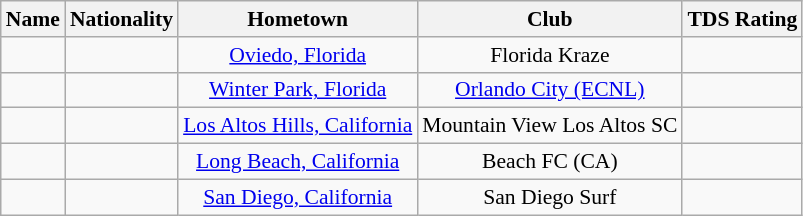<table class="wikitable" style="font-size:90%; text-align: center;" border="1">
<tr>
<th>Name</th>
<th>Nationality</th>
<th>Hometown</th>
<th>Club</th>
<th>TDS Rating</th>
</tr>
<tr>
<td></td>
<td></td>
<td><a href='#'>Oviedo, Florida</a></td>
<td>Florida Kraze</td>
<td></td>
</tr>
<tr>
<td></td>
<td></td>
<td><a href='#'>Winter Park, Florida</a></td>
<td><a href='#'>Orlando City (ECNL)</a></td>
<td></td>
</tr>
<tr>
<td></td>
<td></td>
<td><a href='#'>Los Altos Hills, California</a></td>
<td>Mountain View Los Altos SC</td>
<td></td>
</tr>
<tr>
<td></td>
<td></td>
<td><a href='#'>Long Beach, California</a></td>
<td>Beach FC (CA)</td>
<td></td>
</tr>
<tr>
<td></td>
<td></td>
<td><a href='#'>San Diego, California</a></td>
<td>San Diego Surf</td>
<td></td>
</tr>
</table>
